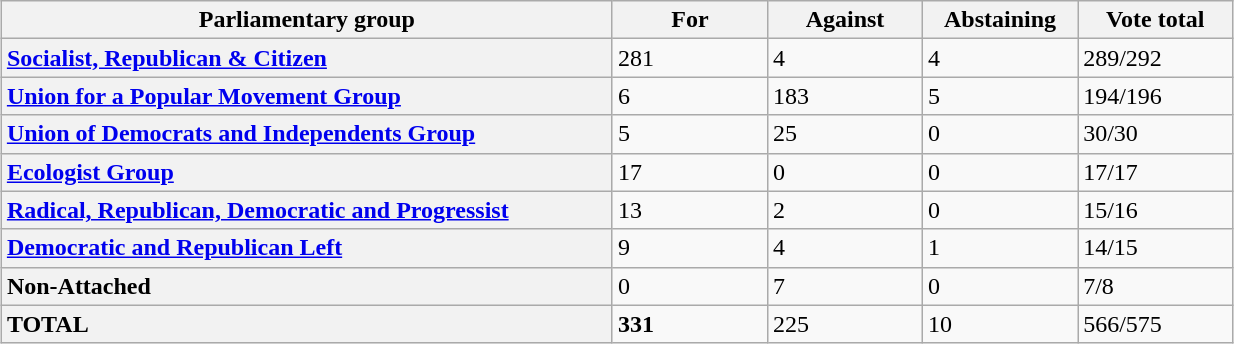<table class="wikitable center" style="width:auto;margin:0.5em auto">
<tr>
<th scope="col" style="width:25em">Parliamentary group</th>
<th scope="col" style="width:6em">For</th>
<th scope="col" style="width:6em">Against</th>
<th scope="col" style="width:6em">Abstaining</th>
<th scope="col" style="width:6em">Vote total</th>
</tr>
<tr>
<th scope="row" style="text-align:left"><a href='#'>Socialist, Republican & Citizen</a></th>
<td>281</td>
<td>4</td>
<td>4</td>
<td>289/292</td>
</tr>
<tr>
<th scope="row" style="text-align:left"><a href='#'>Union for a Popular Movement Group</a></th>
<td>6</td>
<td>183</td>
<td>5</td>
<td>194/196</td>
</tr>
<tr>
<th scope="row" style="text-align:left"><a href='#'>Union of Democrats and Independents Group</a></th>
<td>5</td>
<td>25</td>
<td>0</td>
<td>30/30</td>
</tr>
<tr>
<th scope="row" style="text-align:left"><a href='#'>Ecologist Group</a></th>
<td>17</td>
<td>0</td>
<td>0</td>
<td>17/17</td>
</tr>
<tr>
<th scope="row" style="text-align:left"><a href='#'>Radical, Republican, Democratic and Progressist</a></th>
<td>13</td>
<td>2</td>
<td>0</td>
<td>15/16</td>
</tr>
<tr>
<th scope="row" style="text-align:left"><a href='#'>Democratic and Republican Left</a></th>
<td>9</td>
<td>4</td>
<td>1</td>
<td>14/15</td>
</tr>
<tr>
<th scope="row" style="text-align:left">Non-Attached</th>
<td>0</td>
<td>7</td>
<td>0</td>
<td>7/8</td>
</tr>
<tr>
<th scope="row" style="text-align:left">TOTAL</th>
<td><strong>331</strong></td>
<td>225</td>
<td>10</td>
<td>566/575</td>
</tr>
</table>
